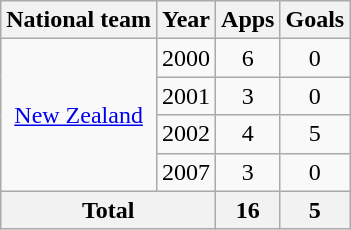<table class="wikitable" style="text-align: center;">
<tr>
<th>National team</th>
<th>Year</th>
<th>Apps</th>
<th>Goals</th>
</tr>
<tr>
<td rowspan="4"><a href='#'>New Zealand</a></td>
<td>2000</td>
<td>6</td>
<td>0</td>
</tr>
<tr>
<td>2001</td>
<td>3</td>
<td>0</td>
</tr>
<tr>
<td>2002</td>
<td>4</td>
<td>5</td>
</tr>
<tr>
<td>2007</td>
<td>3</td>
<td>0</td>
</tr>
<tr>
<th colspan="2">Total</th>
<th>16</th>
<th>5</th>
</tr>
</table>
